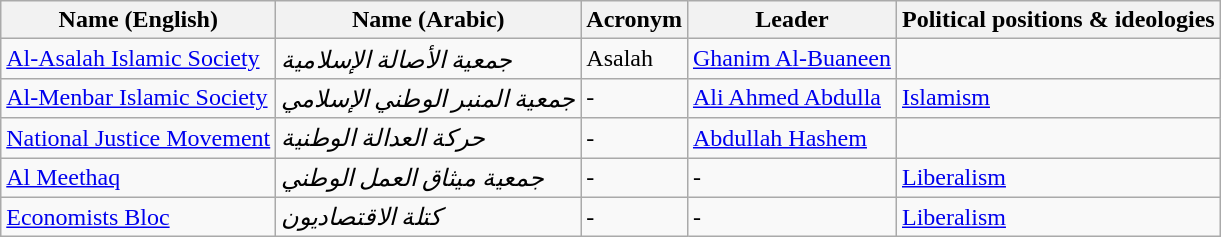<table class="wikitable">
<tr>
<th>Name (English)</th>
<th>Name (Arabic)</th>
<th>Acronym</th>
<th>Leader</th>
<th>Political positions & ideologies</th>
</tr>
<tr>
<td><a href='#'>Al-Asalah Islamic Society</a></td>
<td><em><span>جمعية الأصالة الإسلامية</span></em></td>
<td>Asalah</td>
<td><a href='#'>Ghanim Al-Buaneen</a></td>
<td></td>
</tr>
<tr>
<td><a href='#'>Al-Menbar Islamic Society</a></td>
<td><span><em>جمعية المنبر الوطني الإسلامي</em></span></td>
<td>-</td>
<td><a href='#'>Ali Ahmed Abdulla</a></td>
<td><a href='#'>Islamism</a></td>
</tr>
<tr>
<td><a href='#'>National Justice Movement</a></td>
<td><em><span>حركة العدالة الوطنية</span></em></td>
<td>-</td>
<td><a href='#'>Abdullah Hashem</a></td>
<td></td>
</tr>
<tr>
<td><a href='#'>Al Meethaq</a></td>
<td><em><span>جمعية ميثاق العمل الوطني</span></em></td>
<td>-</td>
<td>-</td>
<td><a href='#'>Liberalism</a></td>
</tr>
<tr>
<td><a href='#'>Economists Bloc</a></td>
<td><em><span>كتلة الاقتصاديون</span></em></td>
<td>-</td>
<td>-</td>
<td><a href='#'>Liberalism</a></td>
</tr>
</table>
